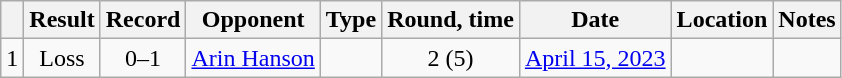<table class="wikitable" style="text-align:center">
<tr>
<th></th>
<th>Result</th>
<th>Record</th>
<th>Opponent</th>
<th>Type</th>
<th>Round, time</th>
<th>Date</th>
<th>Location</th>
<th>Notes</th>
</tr>
<tr>
<td>1</td>
<td>Loss</td>
<td>0–1</td>
<td style="text-align:left;"><a href='#'>Arin Hanson</a></td>
<td></td>
<td>2 (5)</td>
<td><a href='#'>April 15, 2023</a></td>
<td style="text-align:left;"></td>
</tr>
</table>
